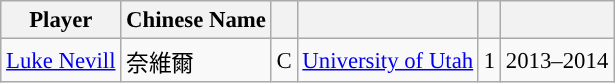<table class="wikitable sortable" style="font-size:95%; text-align:right;">
<tr>
<th>Player</th>
<th>Chinese Name</th>
<th></th>
<th></th>
<th></th>
<th></th>
</tr>
<tr>
<td align="left"><a href='#'>Luke Nevill</a></td>
<td align="left">奈維爾</td>
<td align="center">C</td>
<td align="left"><a href='#'>University of Utah</a></td>
<td align="center">1</td>
<td align="center">2013–2014</td>
</tr>
</table>
